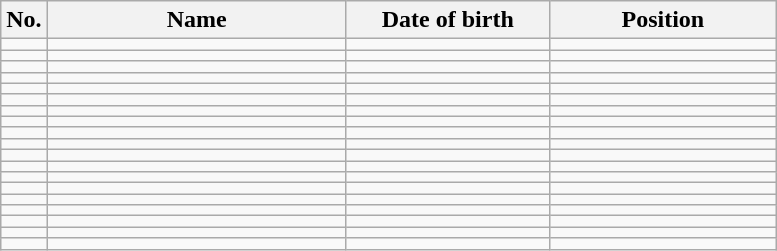<table class="wikitable sortable" style=font-size:100%; text-align:center;>
<tr>
<th>No.</th>
<th style=width:12em>Name</th>
<th style=width:8em>Date of birth</th>
<th style=width:9em>Position</th>
</tr>
<tr>
<td></td>
<td align=left></td>
<td align=right></td>
<td></td>
</tr>
<tr>
<td></td>
<td align=left></td>
<td align=right></td>
<td></td>
</tr>
<tr>
<td></td>
<td align=left></td>
<td align=right></td>
<td></td>
</tr>
<tr>
<td></td>
<td align=left></td>
<td align=right></td>
<td></td>
</tr>
<tr>
<td></td>
<td align=left></td>
<td align=right></td>
<td></td>
</tr>
<tr>
<td></td>
<td align=left></td>
<td align=right></td>
<td></td>
</tr>
<tr>
<td></td>
<td align=left></td>
<td align=right></td>
<td></td>
</tr>
<tr>
<td></td>
<td align=left></td>
<td align=right></td>
<td></td>
</tr>
<tr>
<td></td>
<td align=left></td>
<td align=right></td>
<td></td>
</tr>
<tr>
<td></td>
<td align=left></td>
<td align=right></td>
<td></td>
</tr>
<tr>
<td></td>
<td align=left></td>
<td align=right></td>
<td></td>
</tr>
<tr>
<td></td>
<td align=left></td>
<td align=right></td>
<td></td>
</tr>
<tr>
<td></td>
<td align=left></td>
<td align=right></td>
<td></td>
</tr>
<tr>
<td></td>
<td align=left></td>
<td align=right></td>
<td></td>
</tr>
<tr>
<td></td>
<td align=left></td>
<td align=right></td>
<td></td>
</tr>
<tr>
<td></td>
<td align=left></td>
<td align=right></td>
<td></td>
</tr>
<tr>
<td></td>
<td align=left></td>
<td align=right></td>
<td></td>
</tr>
<tr>
<td></td>
<td align=left></td>
<td align=right></td>
<td></td>
</tr>
<tr>
<td></td>
<td align=left></td>
<td align=right></td>
<td></td>
</tr>
</table>
